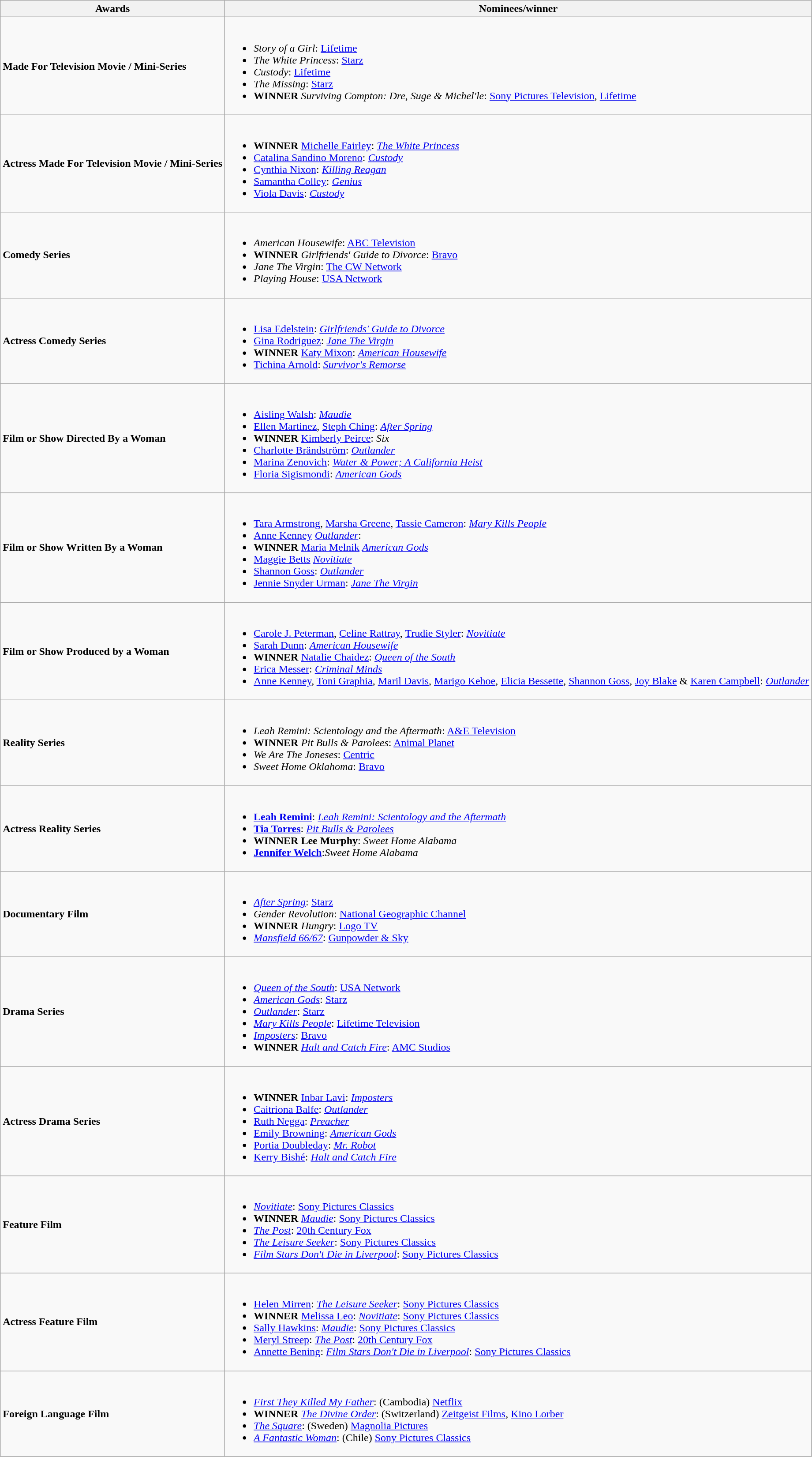<table class="wikitable">
<tr>
<th>Awards</th>
<th>Nominees/winner</th>
</tr>
<tr>
<td><strong>Made For Television Movie / Mini-Series</strong></td>
<td><br><ul><li><em>Story of a Girl</em>: <a href='#'>Lifetime</a></li><li><em>The White Princess</em>: <a href='#'>Starz</a></li><li><em>Custody</em>: <a href='#'>Lifetime</a></li><li><em>The Missing</em>: <a href='#'>Starz</a></li><li><strong>WINNER</strong> <em>Surviving Compton: Dre, Suge & Michel'le</em>: <a href='#'>Sony Pictures Television</a>, <a href='#'>Lifetime</a></li></ul></td>
</tr>
<tr>
<td><strong>Actress Made For Television Movie / Mini-Series</strong></td>
<td><br><ul><li><strong>WINNER</strong> <a href='#'>Michelle Fairley</a>: <em><a href='#'>The White Princess</a></em></li><li><a href='#'>Catalina Sandino Moreno</a>: <em><a href='#'>Custody</a></em></li><li><a href='#'>Cynthia Nixon</a>: <em><a href='#'>Killing Reagan</a></em></li><li><a href='#'>Samantha Colley</a>: <em><a href='#'>Genius</a></em></li><li><a href='#'>Viola Davis</a>: <em><a href='#'>Custody</a></em></li></ul></td>
</tr>
<tr>
<td><strong>Comedy Series</strong></td>
<td><br><ul><li><em>American Housewife</em>: <a href='#'>ABC Television</a></li><li><strong>WINNER</strong>  <em>Girlfriends' Guide to Divorce</em>: <a href='#'>Bravo</a></li><li><em>Jane The Virgin</em>: <a href='#'>The CW Network</a></li><li><em>Playing House</em>: <a href='#'>USA Network</a></li></ul></td>
</tr>
<tr>
<td><strong>Actress Comedy Series</strong></td>
<td><br><ul><li><a href='#'>Lisa Edelstein</a>: <em><a href='#'>Girlfriends' Guide to Divorce</a></em></li><li><a href='#'>Gina Rodriguez</a>: <em><a href='#'>Jane The Virgin</a></em></li><li><strong>WINNER</strong> <a href='#'>Katy Mixon</a>: <em><a href='#'>American Housewife</a></em></li><li><a href='#'>Tichina Arnold</a>: <em><a href='#'>Survivor's Remorse</a></em></li></ul></td>
</tr>
<tr>
<td><strong>Film or Show Directed By a Woman</strong></td>
<td><br><ul><li><a href='#'>Aisling Walsh</a>: <em><a href='#'>Maudie</a></em></li><li><a href='#'>Ellen Martinez</a>, <a href='#'>Steph Ching</a>: <em><a href='#'>After Spring</a></em></li><li><strong>WINNER</strong> <a href='#'>Kimberly Peirce</a>: <em>Six</em></li><li><a href='#'>Charlotte Brändström</a>: <em><a href='#'>Outlander</a></em></li><li><a href='#'>Marina Zenovich</a>: <em><a href='#'>Water & Power; A California Heist</a></em></li><li><a href='#'>Floria Sigismondi</a>: <em><a href='#'>American Gods</a></em></li></ul></td>
</tr>
<tr>
<td><strong>Film or Show Written By a Woman</strong></td>
<td><br><ul><li><a href='#'>Tara Armstrong</a>, <a href='#'>Marsha Greene</a>, <a href='#'>Tassie Cameron</a>: <em><a href='#'>Mary Kills People</a></em></li><li><a href='#'>Anne Kenney</a> <em><a href='#'>Outlander</a></em>:</li><li><strong>WINNER</strong> <a href='#'>Maria Melnik</a> <em><a href='#'>American Gods</a></em></li><li><a href='#'>Maggie Betts</a> <em><a href='#'>Novitiate</a></em></li><li><a href='#'>Shannon Goss</a>: <em><a href='#'>Outlander</a></em></li><li><a href='#'>Jennie Snyder Urman</a>: <em><a href='#'>Jane The Virgin</a></em></li></ul></td>
</tr>
<tr>
<td><strong>Film or Show Produced by a Woman</strong></td>
<td><br><ul><li><a href='#'>Carole J. Peterman</a>, <a href='#'>Celine Rattray</a>, <a href='#'>Trudie Styler</a>: <em><a href='#'>Novitiate</a></em></li><li><a href='#'>Sarah Dunn</a>: <em><a href='#'>American Housewife</a></em></li><li><strong>WINNER</strong> <a href='#'>Natalie Chaidez</a>: <em><a href='#'>Queen of the South</a></em></li><li><a href='#'>Erica Messer</a>: <em><a href='#'>Criminal Minds</a></em></li><li><a href='#'>Anne Kenney</a>, <a href='#'>Toni Graphia</a>, <a href='#'>Maril Davis</a>, <a href='#'>Marigo Kehoe</a>, <a href='#'>Elicia Bessette</a>, <a href='#'>Shannon Goss</a>, <a href='#'>Joy Blake</a> & <a href='#'>Karen Campbell</a>: <em><a href='#'>Outlander</a></em></li></ul></td>
</tr>
<tr>
<td><strong>Reality Series</strong></td>
<td><br><ul><li><em>Leah Remini: Scientology and the Aftermath</em>: <a href='#'>A&E Television</a></li><li><strong>WINNER</strong> <em>Pit Bulls & Parolees</em>: <a href='#'>Animal Planet</a></li><li><em> We Are The Joneses</em>: <a href='#'>Centric</a></li><li><em>Sweet Home Oklahoma</em>: <a href='#'>Bravo</a></li></ul></td>
</tr>
<tr>
<td><strong>Actress Reality Series</strong></td>
<td><br><ul><li><strong><a href='#'>Leah Remini</a></strong>: <em><a href='#'>Leah Remini: Scientology and the Aftermath</a></em></li><li><strong><a href='#'>Tia Torres</a></strong>: <em><a href='#'>Pit Bulls & Parolees</a></em></li><li><strong>WINNER</strong> <strong>Lee Murphy</strong>: <em>Sweet Home Alabama</em></li><li><strong><a href='#'>Jennifer Welch</a></strong>:<em>Sweet Home Alabama</em></li></ul></td>
</tr>
<tr>
<td><strong>Documentary Film</strong></td>
<td><br><ul><li><em><a href='#'>After Spring</a></em>: <a href='#'>Starz</a></li><li><em>Gender Revolution</em>: <a href='#'>National Geographic Channel</a></li><li><strong>WINNER</strong> <em>Hungry</em>: <a href='#'>Logo TV</a></li><li><em><a href='#'>Mansfield 66/67</a></em>: <a href='#'>Gunpowder & Sky</a></li></ul></td>
</tr>
<tr>
<td><strong>Drama Series</strong></td>
<td><br><ul><li><em><a href='#'>Queen of the South</a></em>: <a href='#'>USA Network</a></li><li><em><a href='#'>American Gods</a></em>: <a href='#'>Starz</a></li><li><em><a href='#'>Outlander</a></em>: <a href='#'>Starz</a></li><li><em><a href='#'>Mary Kills People</a></em>: <a href='#'>Lifetime Television</a></li><li><em><a href='#'>Imposters</a></em>: <a href='#'>Bravo</a></li><li><strong>WINNER</strong> <em><a href='#'>Halt and Catch Fire</a></em>: <a href='#'>AMC Studios</a></li></ul></td>
</tr>
<tr>
<td><strong>Actress Drama Series</strong></td>
<td><br><ul><li><strong>WINNER</strong> <a href='#'>Inbar Lavi</a>: <em><a href='#'>Imposters</a></em></li><li><a href='#'>Caitriona Balfe</a>: <em><a href='#'>Outlander</a></em></li><li><a href='#'>Ruth Negga</a>: <em><a href='#'>Preacher</a></em></li><li><a href='#'>Emily Browning</a>: <em><a href='#'>American Gods</a></em></li><li><a href='#'>Portia Doubleday</a>: <em><a href='#'>Mr. Robot</a></em></li><li><a href='#'>Kerry Bishé</a>: <em><a href='#'>Halt and Catch Fire</a></em></li></ul></td>
</tr>
<tr>
<td><strong>Feature Film</strong></td>
<td><br><ul><li><em><a href='#'>Novitiate</a></em>: <a href='#'>Sony Pictures Classics</a></li><li><strong>WINNER</strong> <em><a href='#'>Maudie</a></em>: <a href='#'>Sony Pictures Classics</a></li><li><em><a href='#'>The Post</a></em>: <a href='#'>20th Century Fox</a></li><li><em><a href='#'>The Leisure Seeker</a></em>: <a href='#'>Sony Pictures Classics</a></li><li><em><a href='#'>Film Stars Don't Die in Liverpool</a></em>: <a href='#'>Sony Pictures Classics</a></li></ul></td>
</tr>
<tr>
<td><strong>Actress Feature Film</strong></td>
<td><br><ul><li><a href='#'>Helen Mirren</a>: <em><a href='#'>The Leisure Seeker</a></em>: <a href='#'>Sony Pictures Classics</a></li><li><strong>WINNER</strong> <a href='#'>Melissa Leo</a>: <em><a href='#'>Novitiate</a></em>: <a href='#'>Sony Pictures Classics</a></li><li><a href='#'>Sally Hawkins</a>: <em><a href='#'>Maudie</a></em>: <a href='#'>Sony Pictures Classics</a></li><li><a href='#'>Meryl Streep</a>: <em><a href='#'>The Post</a></em>: <a href='#'>20th Century Fox</a></li><li><a href='#'>Annette Bening</a>: <em><a href='#'>Film Stars Don't Die in Liverpool</a></em>: <a href='#'>Sony Pictures Classics</a></li></ul></td>
</tr>
<tr>
<td><strong>Foreign Language Film</strong></td>
<td><br><ul><li><em><a href='#'>First They Killed My Father</a></em>: (Cambodia) <a href='#'>Netflix</a></li><li><strong>WINNER</strong> <em><a href='#'>The Divine Order</a></em>: (Switzerland) <a href='#'>Zeitgeist Films</a>, <a href='#'>Kino Lorber</a></li><li><em><a href='#'>The Square</a></em>: (Sweden) <a href='#'>Magnolia Pictures</a></li><li><em><a href='#'>A Fantastic Woman</a></em>: (Chile) <a href='#'>Sony Pictures Classics</a></li></ul></td>
</tr>
</table>
